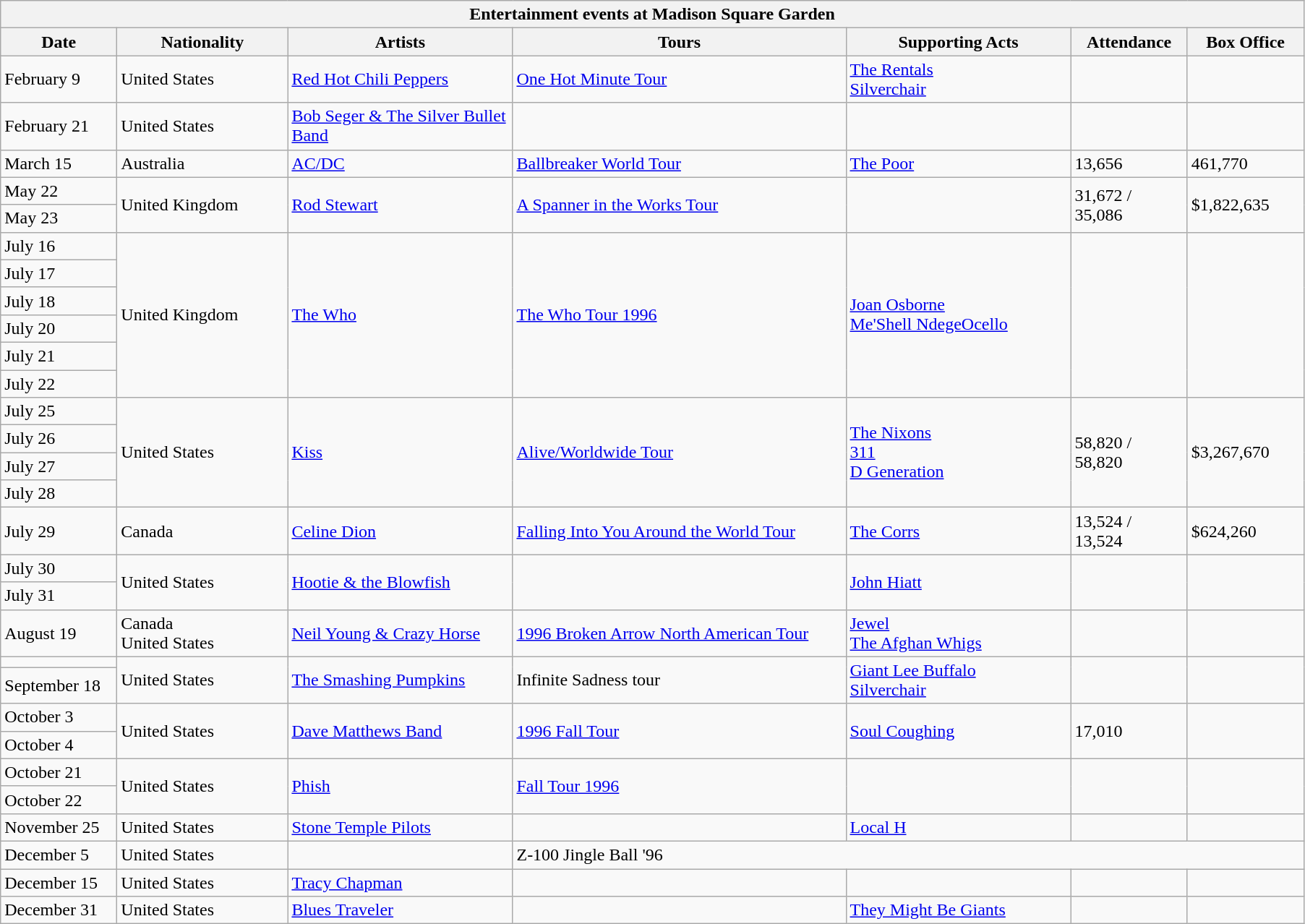<table class="wikitable">
<tr>
<th colspan="7">Entertainment events at Madison Square Garden</th>
</tr>
<tr>
<th width=100>Date</th>
<th width=150>Nationality</th>
<th width=200>Artists</th>
<th width=300>Tours</th>
<th width=200>Supporting Acts</th>
<th width=100>Attendance</th>
<th width=100>Box Office</th>
</tr>
<tr>
<td>February 9</td>
<td>United States</td>
<td><a href='#'>Red Hot Chili Peppers</a></td>
<td><a href='#'>One Hot Minute Tour</a></td>
<td><a href='#'>The Rentals</a><br><a href='#'>Silverchair</a></td>
<td></td>
<td></td>
</tr>
<tr>
<td>February 21</td>
<td>United States</td>
<td><a href='#'>Bob Seger & The Silver Bullet Band</a></td>
<td></td>
<td></td>
<td></td>
<td></td>
</tr>
<tr>
<td>March 15</td>
<td>Australia</td>
<td><a href='#'>AC/DC</a></td>
<td><a href='#'>Ballbreaker World Tour</a></td>
<td><a href='#'>The Poor</a></td>
<td>13,656</td>
<td>461,770</td>
</tr>
<tr>
<td>May 22</td>
<td rowspan=2>United Kingdom</td>
<td rowspan=2><a href='#'>Rod Stewart</a></td>
<td rowspan=2><a href='#'>A Spanner in the Works Tour</a></td>
<td rowspan=2></td>
<td rowspan=2>31,672 / 35,086</td>
<td rowspan=2>$1,822,635</td>
</tr>
<tr>
<td>May 23</td>
</tr>
<tr>
<td>July 16</td>
<td rowspan=6>United Kingdom</td>
<td rowspan=6><a href='#'>The Who</a></td>
<td rowspan=6><a href='#'>The Who Tour 1996</a></td>
<td rowspan=6><a href='#'>Joan Osborne</a><br><a href='#'>Me'Shell NdegeOcello</a></td>
<td rowspan=6></td>
<td rowspan=6></td>
</tr>
<tr>
<td>July 17</td>
</tr>
<tr>
<td>July 18</td>
</tr>
<tr>
<td>July 20</td>
</tr>
<tr>
<td>July 21</td>
</tr>
<tr>
<td>July 22</td>
</tr>
<tr>
<td>July 25</td>
<td rowspan=4>United States</td>
<td rowspan=4><a href='#'>Kiss</a></td>
<td rowspan=4><a href='#'>Alive/Worldwide Tour</a></td>
<td rowspan=4><a href='#'>The Nixons</a><br><a href='#'>311</a><br><a href='#'>D Generation</a></td>
<td rowspan=4>58,820 / 58,820</td>
<td rowspan=4>$3,267,670</td>
</tr>
<tr>
<td>July 26</td>
</tr>
<tr>
<td>July 27</td>
</tr>
<tr>
<td>July 28</td>
</tr>
<tr>
<td>July 29</td>
<td>Canada</td>
<td><a href='#'>Celine Dion</a></td>
<td><a href='#'>Falling Into You Around the World Tour</a></td>
<td><a href='#'>The Corrs</a></td>
<td>13,524 / 13,524</td>
<td>$624,260</td>
</tr>
<tr>
<td>July 30</td>
<td rowspan=2>United States</td>
<td rowspan=2><a href='#'>Hootie & the Blowfish</a></td>
<td rowspan=2></td>
<td rowspan=2><a href='#'>John Hiatt</a></td>
<td rowspan=2></td>
<td rowspan=2></td>
</tr>
<tr>
<td>July 31</td>
</tr>
<tr>
<td>August 19</td>
<td>Canada<br>United States</td>
<td><a href='#'>Neil Young & Crazy Horse</a></td>
<td><a href='#'>1996 Broken Arrow North American Tour</a></td>
<td><a href='#'>Jewel</a><br><a href='#'>The Afghan Whigs</a></td>
<td></td>
<td></td>
</tr>
<tr>
<td></td>
<td rowspan=2>United States</td>
<td rowspan=2><a href='#'>The Smashing Pumpkins</a></td>
<td rowspan=2>Infinite Sadness tour</td>
<td rowspan=2><a href='#'>Giant Lee Buffalo</a><br><a href='#'>Silverchair</a></td>
<td rowspan=2></td>
<td rowspan=2></td>
</tr>
<tr>
<td>September 18</td>
</tr>
<tr>
<td>October 3</td>
<td rowspan=2>United States</td>
<td rowspan=2><a href='#'>Dave Matthews Band</a></td>
<td rowspan=2><a href='#'>1996 Fall Tour</a></td>
<td rowspan=2><a href='#'>Soul Coughing</a></td>
<td rowspan=2>17,010</td>
<td rowspan=2></td>
</tr>
<tr>
<td>October 4</td>
</tr>
<tr>
<td>October 21</td>
<td rowspan=2>United States</td>
<td rowspan=2><a href='#'>Phish</a></td>
<td rowspan=2><a href='#'>Fall Tour 1996</a></td>
<td rowspan=2></td>
<td rowspan=2></td>
<td rowspan=2></td>
</tr>
<tr>
<td>October 22</td>
</tr>
<tr>
<td>November 25</td>
<td>United States</td>
<td><a href='#'>Stone Temple Pilots</a></td>
<td></td>
<td><a href='#'>Local H</a></td>
<td></td>
<td></td>
</tr>
<tr>
<td>December 5</td>
<td>United States</td>
<td></td>
<td colspan=4>Z-100 Jingle Ball '96</td>
</tr>
<tr>
<td>December 15</td>
<td>United States</td>
<td><a href='#'>Tracy Chapman</a></td>
<td></td>
<td></td>
<td></td>
<td></td>
</tr>
<tr>
<td>December 31</td>
<td>United States</td>
<td><a href='#'>Blues Traveler</a></td>
<td></td>
<td><a href='#'>They Might Be Giants</a></td>
<td></td>
<td></td>
</tr>
</table>
